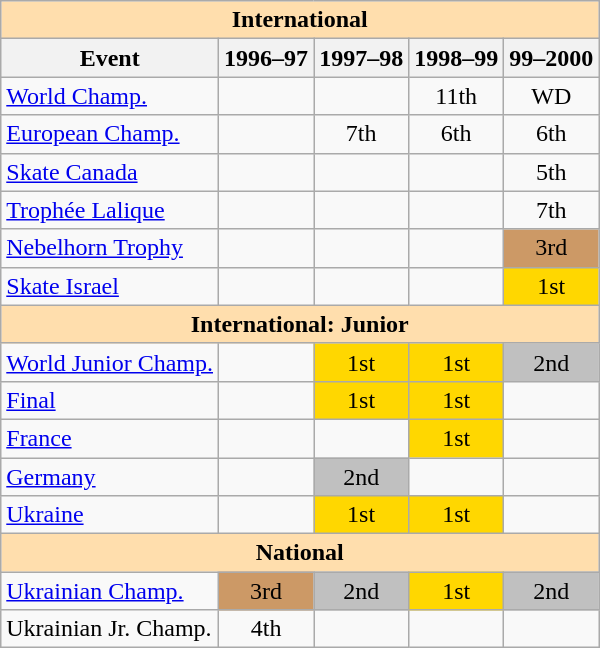<table class="wikitable" style="text-align:center">
<tr>
<th style="background-color: #ffdead; " colspan=5 align=center>International</th>
</tr>
<tr>
<th>Event</th>
<th>1996–97</th>
<th>1997–98</th>
<th>1998–99</th>
<th>99–2000</th>
</tr>
<tr>
<td align=left><a href='#'>World Champ.</a></td>
<td></td>
<td></td>
<td>11th</td>
<td>WD</td>
</tr>
<tr>
<td align=left><a href='#'>European Champ.</a></td>
<td></td>
<td>7th</td>
<td>6th</td>
<td>6th</td>
</tr>
<tr>
<td align=left> <a href='#'>Skate Canada</a></td>
<td></td>
<td></td>
<td></td>
<td>5th</td>
</tr>
<tr>
<td align=left> <a href='#'>Trophée Lalique</a></td>
<td></td>
<td></td>
<td></td>
<td>7th</td>
</tr>
<tr>
<td align=left><a href='#'>Nebelhorn Trophy</a></td>
<td></td>
<td></td>
<td></td>
<td bgcolor=cc9966>3rd</td>
</tr>
<tr>
<td align=left><a href='#'>Skate Israel</a></td>
<td></td>
<td></td>
<td></td>
<td bgcolor=gold>1st</td>
</tr>
<tr>
<th style="background-color: #ffdead; " colspan=5 align=center>International: Junior</th>
</tr>
<tr>
<td align=left><a href='#'>World Junior Champ.</a></td>
<td></td>
<td bgcolor=gold>1st</td>
<td bgcolor=gold>1st</td>
<td bgcolor=silver>2nd</td>
</tr>
<tr>
<td align=left> <a href='#'>Final</a></td>
<td></td>
<td bgcolor=gold>1st</td>
<td bgcolor=gold>1st</td>
<td></td>
</tr>
<tr>
<td align=left> <a href='#'>France</a></td>
<td></td>
<td></td>
<td bgcolor=gold>1st</td>
<td></td>
</tr>
<tr>
<td align=left> <a href='#'>Germany</a></td>
<td></td>
<td bgcolor=silver>2nd</td>
<td></td>
<td></td>
</tr>
<tr>
<td align=left> <a href='#'>Ukraine</a></td>
<td></td>
<td bgcolor=gold>1st</td>
<td bgcolor=gold>1st</td>
<td></td>
</tr>
<tr>
<th style="background-color: #ffdead; " colspan=5 align=center>National</th>
</tr>
<tr>
<td align=left><a href='#'>Ukrainian Champ.</a></td>
<td bgcolor=cc9966>3rd</td>
<td bgcolor=silver>2nd</td>
<td bgcolor=gold>1st</td>
<td bgcolor=silver>2nd</td>
</tr>
<tr>
<td align=left>Ukrainian Jr. Champ.</td>
<td>4th</td>
<td></td>
<td></td>
<td></td>
</tr>
</table>
